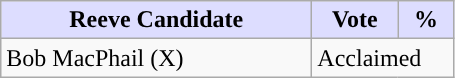<table class="wikitable">
<tr>
<th style="background:#ddf; width:200px;">Reeve Candidate </th>
<th style="background:#ddf; width:50px;">Vote</th>
<th style="background:#ddf; width:30px;">%</th>
</tr>
<tr>
<td>Bob MacPhail (X)</td>
<td colspan="2">Acclaimed</td>
</tr>
</table>
